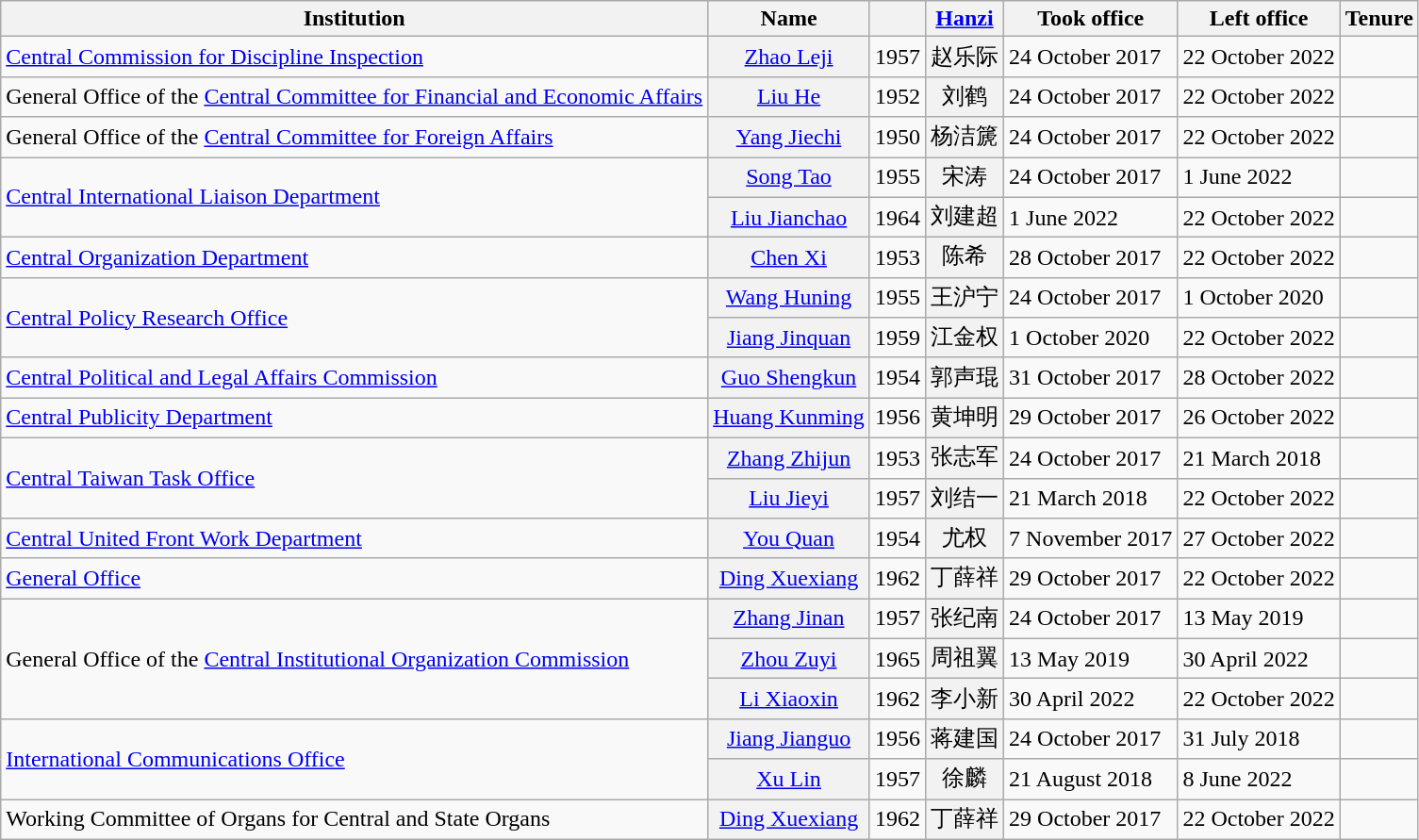<table class="wikitable sortable">
<tr>
<th scope="col">Institution</th>
<th scope="col">Name</th>
<th scope="col"></th>
<th class="unsortable"><a href='#'>Hanzi</a></th>
<th scope="col">Took office</th>
<th scope="col">Left office</th>
<th scope="col">Tenure</th>
</tr>
<tr>
<td><a href='#'>Central Commission for Discipline Inspection</a></td>
<th align="center" scope="row" style="font-weight:normal;"><a href='#'>Zhao Leji</a></th>
<td align="center">1957</td>
<th align="center" scope="row" style="font-weight:normal;">赵乐际</th>
<td>24 October 2017</td>
<td>22 October 2022</td>
<td></td>
</tr>
<tr>
<td>General Office of the <a href='#'>Central Committee for Financial and Economic Affairs</a></td>
<th align="center" scope="row" style="font-weight:normal;"><a href='#'>Liu He</a></th>
<td align="center">1952</td>
<th align="center" scope="row" style="font-weight:normal;">刘鹤</th>
<td>24 October 2017</td>
<td>22 October 2022</td>
<td></td>
</tr>
<tr>
<td>General Office of the <a href='#'>Central Committee for Foreign Affairs</a></td>
<th align="center" scope="row" style="font-weight:normal;"><a href='#'>Yang Jiechi</a></th>
<td align="center">1950</td>
<th align="center" scope="row" style="font-weight:normal;">杨洁篪</th>
<td>24 October 2017</td>
<td>22 October 2022</td>
<td></td>
</tr>
<tr>
<td rowspan="2"><a href='#'>Central International Liaison Department</a></td>
<th align="center" scope="row" style="font-weight:normal;"><a href='#'>Song Tao</a></th>
<td align="center">1955</td>
<th align="center" scope="row" style="font-weight:normal;">宋涛</th>
<td>24 October 2017</td>
<td>1 June 2022</td>
<td></td>
</tr>
<tr>
<th align="center" scope="row" style="font-weight:normal;"><a href='#'>Liu Jianchao</a></th>
<td align="center">1964</td>
<th align="center" scope="row" style="font-weight:normal;">刘建超</th>
<td>1 June 2022</td>
<td>22 October 2022</td>
<td></td>
</tr>
<tr>
<td><a href='#'>Central Organization Department</a></td>
<th align="center" scope="row" style="font-weight:normal;"><a href='#'>Chen Xi</a></th>
<td align="center">1953</td>
<th align="center" scope="row" style="font-weight:normal;">陈希</th>
<td>28 October 2017</td>
<td>22 October 2022</td>
<td></td>
</tr>
<tr>
<td rowspan="2"><a href='#'>Central Policy Research Office</a></td>
<th align="center" scope="row" style="font-weight:normal;"><a href='#'>Wang Huning</a></th>
<td align="center">1955</td>
<th align="center" scope="row" style="font-weight:normal;">王沪宁</th>
<td>24 October 2017</td>
<td>1 October 2020</td>
<td></td>
</tr>
<tr>
<th align="center" scope="row" style="font-weight:normal;"><a href='#'>Jiang Jinquan</a></th>
<td align="center">1959</td>
<th align="center" scope="row" style="font-weight:normal;">江金权</th>
<td>1 October 2020</td>
<td>22 October 2022</td>
<td></td>
</tr>
<tr>
<td><a href='#'>Central Political and Legal Affairs Commission</a></td>
<th align="center" scope="row" style="font-weight:normal;"><a href='#'>Guo Shengkun</a></th>
<td align="center">1954</td>
<th align="center" scope="row" style="font-weight:normal;">郭声琨</th>
<td>31 October 2017</td>
<td>28 October 2022</td>
<td></td>
</tr>
<tr>
<td><a href='#'>Central Publicity Department</a></td>
<th align="center" scope="row" style="font-weight:normal;"><a href='#'>Huang Kunming</a></th>
<td align="center">1956</td>
<th align="center" scope="row" style="font-weight:normal;">黄坤明</th>
<td>29 October 2017</td>
<td>26 October 2022</td>
<td></td>
</tr>
<tr>
<td rowspan=2><a href='#'>Central Taiwan Task Office</a></td>
<th align="center" scope="row" style="font-weight:normal;"><a href='#'>Zhang Zhijun</a></th>
<td align="center">1953</td>
<th align="center" scope="row" style="font-weight:normal;">张志军</th>
<td>24 October 2017</td>
<td>21 March 2018</td>
<td></td>
</tr>
<tr>
<th align="center" scope="row" style="font-weight:normal;"><a href='#'>Liu Jieyi</a></th>
<td align="center">1957</td>
<th align="center" scope="row" style="font-weight:normal;">刘结一</th>
<td>21 March 2018</td>
<td>22 October 2022</td>
<td></td>
</tr>
<tr>
<td><a href='#'>Central United Front Work Department</a></td>
<th align="center" scope="row" style="font-weight:normal;"><a href='#'>You Quan</a></th>
<td align="center">1954</td>
<th align="center" scope="row" style="font-weight:normal;">尤权</th>
<td>7 November 2017</td>
<td>27 October 2022</td>
<td></td>
</tr>
<tr>
<td><a href='#'>General Office</a></td>
<th align="center" scope="row" style="font-weight:normal;"><a href='#'>Ding Xuexiang</a></th>
<td align="center">1962</td>
<th align="center" scope="row" style="font-weight:normal;">丁薛祥</th>
<td>29 October 2017</td>
<td>22 October 2022</td>
<td></td>
</tr>
<tr>
<td rowspan="3">General Office of the <a href='#'>Central Institutional Organization Commission</a></td>
<th align="center" scope="row" style="font-weight:normal;"><a href='#'>Zhang Jinan</a></th>
<td align="center">1957</td>
<th align="center" scope="row" style="font-weight:normal;">张纪南</th>
<td>24 October 2017</td>
<td>13 May 2019</td>
<td></td>
</tr>
<tr>
<th align="center" scope="row" style="font-weight:normal;"><a href='#'>Zhou Zuyi</a></th>
<td align="center">1965</td>
<th align="center" scope="row" style="font-weight:normal;">周祖翼</th>
<td>13 May 2019</td>
<td>30 April 2022</td>
<td></td>
</tr>
<tr>
<th align="center" scope="row" style="font-weight:normal;"><a href='#'>Li Xiaoxin</a></th>
<td align="center">1962</td>
<th align="center" scope="row" style="font-weight:normal;">李小新</th>
<td>30 April 2022</td>
<td>22 October 2022</td>
<td></td>
</tr>
<tr>
<td rowspan=2><a href='#'>International Communications Office</a></td>
<th align="center" scope="row" style="font-weight:normal;"><a href='#'>Jiang Jianguo</a></th>
<td align="center">1956</td>
<th align="center" scope="row" style="font-weight:normal;">蒋建国</th>
<td>24 October 2017</td>
<td>31 July 2018</td>
<td></td>
</tr>
<tr>
<th align="center" scope="row" style="font-weight:normal;"><a href='#'>Xu Lin</a></th>
<td align="center">1957</td>
<th align="center" scope="row" style="font-weight:normal;">徐麟</th>
<td>21 August 2018</td>
<td>8 June 2022</td>
<td></td>
</tr>
<tr>
<td>Working Committee of Organs for Central and State Organs</td>
<th align="center" scope="row" style="font-weight:normal;"><a href='#'>Ding Xuexiang</a></th>
<td align="center">1962</td>
<th align="center" scope="row" style="font-weight:normal;">丁薛祥</th>
<td>29 October 2017</td>
<td>22 October 2022</td>
<td></td>
</tr>
</table>
